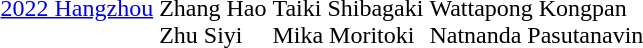<table>
<tr>
<td><a href='#'>2022 Hangzhou</a></td>
<td><br>Zhang Hao<br>Zhu Siyi</td>
<td><br>Taiki Shibagaki<br>Mika Moritoki</td>
<td><br>Wattapong Kongpan<br>Natnanda Pasutanavin</td>
</tr>
</table>
